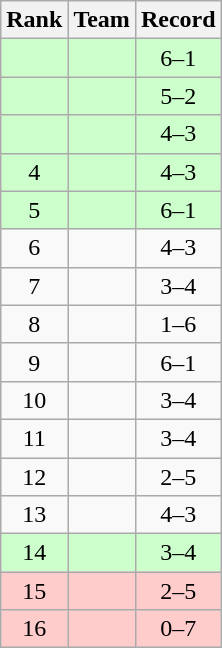<table class=wikitable style="text-align:center;">
<tr>
<th>Rank</th>
<th>Team</th>
<th>Record</th>
</tr>
<tr bgcolor=ccffcc>
<td></td>
<td align=left></td>
<td>6–1</td>
</tr>
<tr bgcolor=ccffcc>
<td></td>
<td align=left></td>
<td>5–2</td>
</tr>
<tr bgcolor=ccffcc>
<td></td>
<td align=left></td>
<td>4–3</td>
</tr>
<tr bgcolor=ccffcc>
<td>4</td>
<td align=left></td>
<td>4–3</td>
</tr>
<tr bgcolor=ccffcc>
<td>5</td>
<td align=left></td>
<td>6–1</td>
</tr>
<tr>
<td>6</td>
<td align=left></td>
<td>4–3</td>
</tr>
<tr>
<td>7</td>
<td align=left></td>
<td>3–4</td>
</tr>
<tr>
<td>8</td>
<td align=left></td>
<td>1–6</td>
</tr>
<tr>
<td>9</td>
<td align=left></td>
<td>6–1</td>
</tr>
<tr>
<td>10</td>
<td align=left></td>
<td>3–4</td>
</tr>
<tr>
<td>11</td>
<td align=left></td>
<td>3–4</td>
</tr>
<tr>
<td>12</td>
<td align=left></td>
<td>2–5</td>
</tr>
<tr>
<td>13</td>
<td align=left></td>
<td>4–3</td>
</tr>
<tr bgcolor=ccffcc>
<td>14</td>
<td align=left></td>
<td>3–4</td>
</tr>
<tr bgcolor=ffcccc>
<td>15</td>
<td align=left></td>
<td>2–5</td>
</tr>
<tr bgcolor=ffcccc>
<td>16</td>
<td align=left></td>
<td>0–7</td>
</tr>
</table>
